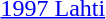<table>
<tr>
<td><a href='#'>1997 Lahti</a></td>
<td></td>
<td></td>
<td></td>
</tr>
</table>
